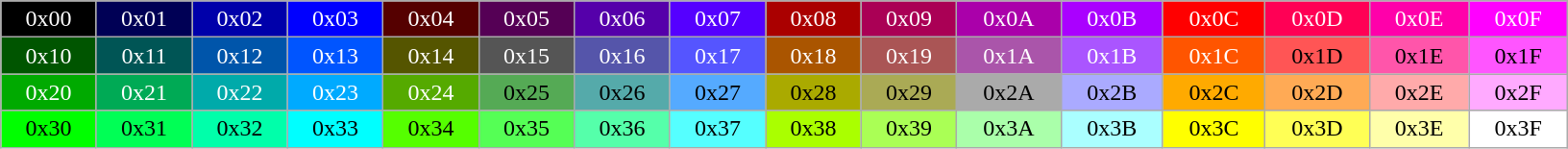<table class="wikitable" style="text-align: center; width: 68pc;">
<tr style="color:white;">
<td style="background:#000;">0x00</td>
<td style="background:#005;">0x01</td>
<td style="background:#00a;">0x02</td>
<td style="background:#00f;">0x03</td>
<td style="background:#500;">0x04</td>
<td style="background:#505;">0x05</td>
<td style="background:#50a;">0x06</td>
<td style="background:#50f;">0x07</td>
<td style="background:#a00;">0x08</td>
<td style="background:#a05;">0x09</td>
<td style="background:#a0a;">0x0A</td>
<td style="background:#a0f;">0x0B</td>
<td style="background:#f00;">0x0C</td>
<td style="background:#f05;">0x0D</td>
<td style="background:#f0a;">0x0E</td>
<td style="background:#f0f;">0x0F</td>
</tr>
<tr>
<td style="color:white; background:#050;">0x10</td>
<td style="color:white; background:#055;">0x11</td>
<td style="color:white; background:#05a;">0x12</td>
<td style="color:white; background:#05f;">0x13</td>
<td style="color:white; background:#550;">0x14</td>
<td style="color:white; background:#555;">0x15</td>
<td style="color:white; background:#55a;">0x16</td>
<td style="color:white; background:#55f;">0x17</td>
<td style="color:white; background:#a50;">0x18</td>
<td style="color:white; background:#a55;">0x19</td>
<td style="color:white; background:#a5a;">0x1A</td>
<td style="color:white; background:#a5f;">0x1B</td>
<td style="color:white; background:#f50;">0x1C</td>
<td style="color:black; background:#f55;">0x1D</td>
<td style="color:black; background:#f5a;">0x1E</td>
<td style="color:black; background:#f5f;">0x1F</td>
</tr>
<tr>
<td style="color:white; background:#0a0;">0x20</td>
<td style="color:white; background:#0a5;">0x21</td>
<td style="color:white; background:#0aa;">0x22</td>
<td style="color:white; background:#0af;">0x23</td>
<td style="color:white; background:#5a0;">0x24</td>
<td style="color:black; background:#5a5;">0x25</td>
<td style="color:black; background:#5aa;">0x26</td>
<td style="color:black; background:#5af;">0x27</td>
<td style="color:black; background:#aa0;">0x28</td>
<td style="color:black; background:#aa5;">0x29</td>
<td style="color:black; background:#aaa;">0x2A</td>
<td style="color:black; background:#aaf;">0x2B</td>
<td style="color:black; background:#fa0;">0x2C</td>
<td style="color:black; background:#fa5;">0x2D</td>
<td style="color:black; background:#faa;">0x2E</td>
<td style="color:black; background:#faf;">0x2F</td>
</tr>
<tr>
<td style="color:black; background:#0f0;">0x30</td>
<td style="color:black; background:#0f5;">0x31</td>
<td style="color:black; background:#0fa;">0x32</td>
<td style="color:black; background:#0ff;">0x33</td>
<td style="color:black; background:#5f0;">0x34</td>
<td style="color:black; background:#5f5;">0x35</td>
<td style="color:black; background:#5fa;">0x36</td>
<td style="color:black; background:#5ff;">0x37</td>
<td style="color:black; background:#af0;">0x38</td>
<td style="color:black; background:#af5;">0x39</td>
<td style="color:black; background:#afa;">0x3A</td>
<td style="color:black; background:#aff;">0x3B</td>
<td style="color:black; background:#ff0;">0x3C</td>
<td style="color:black; background:#ff5;">0x3D</td>
<td style="color:black; background:#ffa;">0x3E</td>
<td style="color:black; background:#fff;">0x3F</td>
</tr>
</table>
